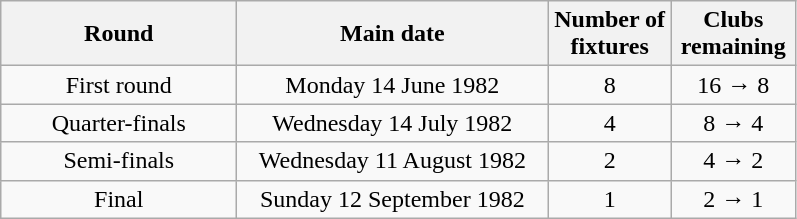<table class="wikitable plainrowheaders" style="text-align:center">
<tr>
<th scope="col" style="width:150px">Round</th>
<th scope="col" style="width:200px">Main date</th>
<th scope="col" style="width:75px">Number of fixtures</th>
<th scope="col" style="width:75px">Clubs remaining</th>
</tr>
<tr>
<td>First round</td>
<td>Monday 14 June 1982</td>
<td>8</td>
<td>16 → 8</td>
</tr>
<tr>
<td>Quarter-finals</td>
<td>Wednesday 14 July 1982</td>
<td>4</td>
<td>8 → 4</td>
</tr>
<tr>
<td>Semi-finals</td>
<td>Wednesday 11 August 1982</td>
<td>2</td>
<td>4 → 2</td>
</tr>
<tr>
<td>Final</td>
<td>Sunday 12 September 1982</td>
<td>1</td>
<td>2 → 1</td>
</tr>
</table>
